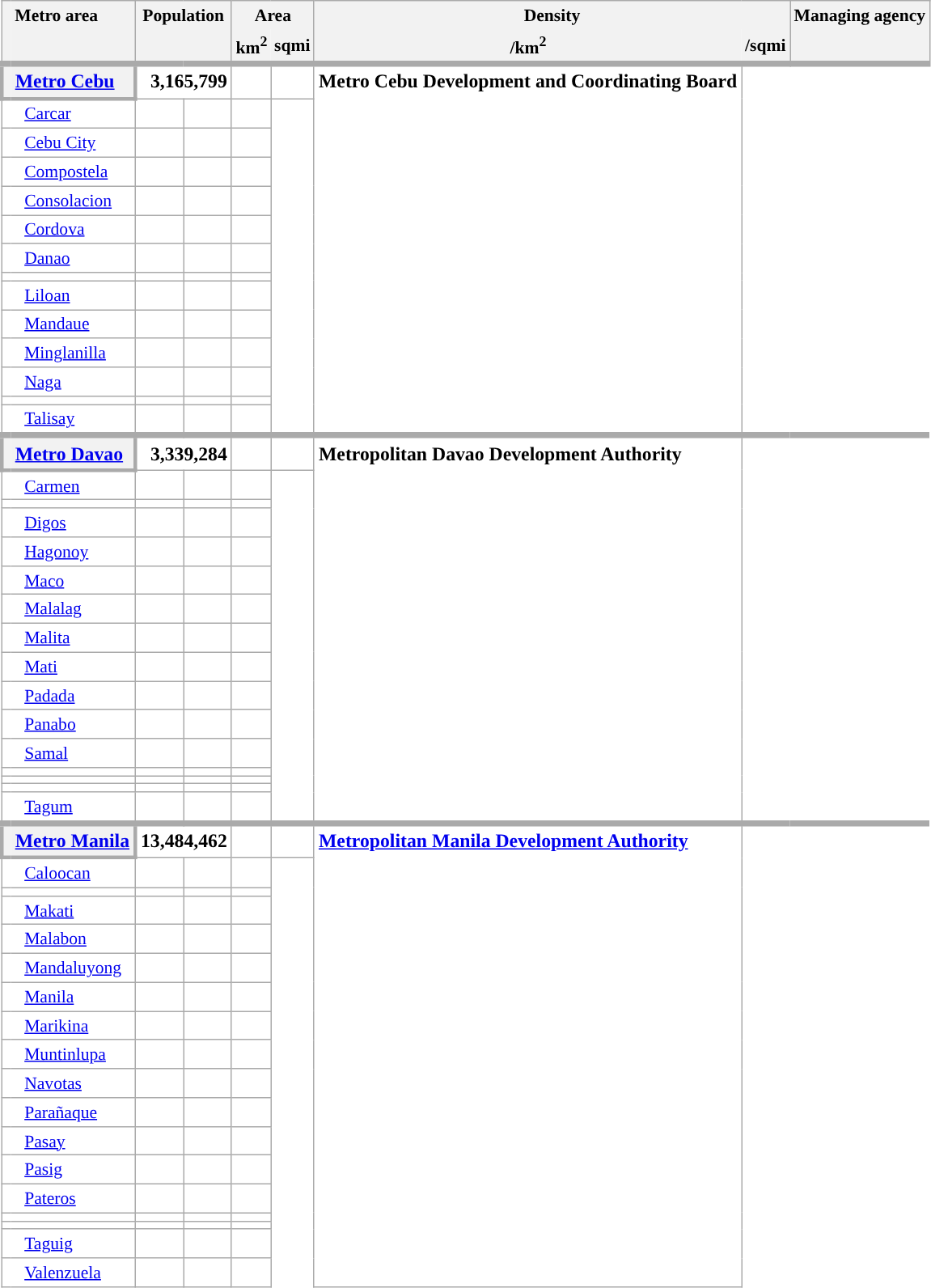<table class="wikitable sortable" style="text-align:right;font-size:90%;background-color:white;border:none;">
<tr style="white-space:nowrap;">
<th scope="col" class="unsortable" style="border-width:thin 0 0 thin;" rowspan="2"></th>
<th scope="col" class="unsortable" style="border-width:thin thin 0 0;text-align:left;">Metro area</th>
<th scope="col" class="unsortable" style="border-bottom:0;" colspan="2">Population</th>
<th scope="col" class="unsortable" style="border-bottom:0;" colspan="2">Area</th>
<th scope="col" class="unsortable" style="border-bottom:0;" colspan="2">Density</th>
<th scope="col" class="unsortable" style="border-bottom:0;">Managing agency</th>
</tr>
<tr style="white-space:nowrap;">
<th scope="col" style="border-width:0 0 thin 0;"></th>
<th scope="col" style="border-width:0 0 thin thin;" colspan="2"></th>
<th scope="col" style="border-width:0 0 thin thin;">km<sup>2</sup></th>
<th scope="col" style="border-width:0 thin thin 0;" class="unsortable">sqmi</th>
<th scope="col" style="border-width:0;">/km<sup>2</sup></th>
<th scope="col" style="border-width:0 thin thin 0;" class="unsortable">/sqmi</th>
<th scope="col" style="border-width:0 thin thin 0;"></th>
</tr>
<tr style="vertical-align:top;border-top:solid thick #AAAAAA;font-size:110%;font-weight:bold;">
<th scope="row" style="border-width:medium 0 medium medium;"></th>
<td style="text-align:left;border-width:medium medium medium 0;background-color:#F2F2F2;white-space:nowrap;" id="anchor_Cebu"><a href='#'>Metro Cebu</a></td>
<td colspan="2">3,165,799</td>
<td></td>
<td></td>
<td rowspan="14" style="text-align:left;">Metro Cebu Development and Coordinating Board</td>
</tr>
<tr class="expand-child">
<td style="border-right:0;background-color:initial;"></td>
<td style="border-left:0;text-align:left;padding-left:0.75em;"><a href='#'>Carcar</a></td>
<td></td>
<td></td>
<td></td>
</tr>
<tr class="expand-child">
<td style="border-right:0;background-color:initial;"></td>
<td style="border-left:0;text-align:left;padding-left:0.75em;"><a href='#'>Cebu City</a></td>
<td></td>
<td></td>
<td></td>
</tr>
<tr class="expand-child">
<td style="border-right:0;background-color:initial;"></td>
<td style="border-left:0;text-align:left;padding-left:0.75em;"><a href='#'>Compostela</a></td>
<td></td>
<td></td>
<td></td>
</tr>
<tr class="expand-child">
<td style="border-right:0;background-color:initial;"></td>
<td style="border-left:0;text-align:left;padding-left:0.75em;"><a href='#'>Consolacion</a></td>
<td></td>
<td></td>
<td></td>
</tr>
<tr class="expand-child">
<td style="border-right:0;background-color:initial;"></td>
<td style="border-left:0;text-align:left;padding-left:0.75em;"><a href='#'>Cordova</a></td>
<td></td>
<td></td>
<td></td>
</tr>
<tr class="expand-child">
<td style="border-right:0;background-color:initial;"></td>
<td style="border-left:0;text-align:left;padding-left:0.75em;"><a href='#'>Danao</a></td>
<td></td>
<td></td>
<td></td>
</tr>
<tr class="expand-child">
<td style="border-right:0;background-color:initial;"></td>
<td style="border-left:0;text-align:left;padding-left:0.75em;"></td>
<td></td>
<td></td>
<td></td>
</tr>
<tr class="expand-child">
<td style="border-right:0;background-color:initial;"></td>
<td style="border-left:0;text-align:left;padding-left:0.75em;"><a href='#'>Liloan</a></td>
<td></td>
<td></td>
<td></td>
</tr>
<tr class="expand-child">
<td style="border-right:0;background-color:initial;"></td>
<td style="border-left:0;text-align:left;padding-left:0.75em;"><a href='#'>Mandaue</a></td>
<td></td>
<td></td>
<td></td>
</tr>
<tr class="expand-child">
<td style="border-right:0;background-color:initial;"></td>
<td style="border-left:0;text-align:left;padding-left:0.75em;"><a href='#'>Minglanilla</a></td>
<td></td>
<td></td>
<td></td>
</tr>
<tr class="expand-child">
<td style="border-right:0;background-color:initial;"></td>
<td style="border-left:0;text-align:left;padding-left:0.75em;"><a href='#'>Naga</a></td>
<td></td>
<td></td>
<td></td>
</tr>
<tr class="expand-child">
<td style="border-right:0;background-color:initial;"></td>
<td style="border-left:0;text-align:left;padding-left:0.75em;"></td>
<td></td>
<td></td>
<td></td>
</tr>
<tr class="expand-child">
<td style="border-right:0;background-color:initial;"></td>
<td style="border-left:0;text-align:left;padding-left:0.75em;"><a href='#'>Talisay</a></td>
<td></td>
<td></td>
<td></td>
</tr>
<tr style="vertical-align:top;border-top:solid thick #AAAAAA;font-size:110%;font-weight:bold;">
<th scope="row" style="border-width:medium 0 medium medium;"></th>
<td style="text-align:left;border-width:medium medium medium 0;background-color:#F2F2F2;white-space:nowrap;" id="anchor_Davao"><a href='#'>Metro Davao</a></td>
<td colspan="2">3,339,284</td>
<td></td>
<td></td>
<td rowspan="16" style="text-align:left;">Metropolitan Davao Development Authority</td>
</tr>
<tr class="expand-child">
<td style="border-right:0;background-color:initial;"></td>
<td style="border-left:0;text-align:left;padding-left:0.75em;"><a href='#'>Carmen</a></td>
<td></td>
<td></td>
<td></td>
</tr>
<tr class="expand-child">
<td style="border-right:0;background-color:initial;"></td>
<td style="border-left:0;text-align:left;padding-left:0.75em;"></td>
<td></td>
<td></td>
<td></td>
</tr>
<tr class="expand-child">
<td style="border-right:0;background-color:initial;"></td>
<td style="border-left:0;text-align:left;padding-left:0.75em;"><a href='#'>Digos</a></td>
<td></td>
<td></td>
<td></td>
</tr>
<tr class="expand-child">
<td style="border-right:0;background-color:initial;"></td>
<td style="border-left:0;text-align:left;padding-left:0.75em;"><a href='#'>Hagonoy</a></td>
<td></td>
<td></td>
<td></td>
</tr>
<tr class="expand-child">
<td style="border-right:0;background-color:initial;"></td>
<td style="border-left:0;text-align:left;padding-left:0.75em;"><a href='#'>Maco</a></td>
<td></td>
<td></td>
<td></td>
</tr>
<tr class="expand-child">
<td style="border-right:0;background-color:initial;"></td>
<td style="border-left:0;text-align:left;padding-left:0.75em;"><a href='#'>Malalag</a></td>
<td></td>
<td></td>
<td></td>
</tr>
<tr class="expand-child">
<td style="border-right:0;background-color:initial;"></td>
<td style="border-left:0;text-align:left;padding-left:0.75em;"><a href='#'>Malita</a></td>
<td></td>
<td></td>
<td></td>
</tr>
<tr class="expand-child">
<td style="border-right:0;background-color:initial;"></td>
<td style="border-left:0;text-align:left;padding-left:0.75em;"><a href='#'>Mati</a></td>
<td></td>
<td></td>
<td></td>
</tr>
<tr class="expand-child">
<td style="border-right:0;background-color:initial;"></td>
<td style="border-left:0;text-align:left;padding-left:0.75em;"><a href='#'>Padada</a></td>
<td></td>
<td></td>
<td></td>
</tr>
<tr class="expand-child">
<td style="border-right:0;background-color:initial;"></td>
<td style="border-left:0;text-align:left;padding-left:0.75em;"><a href='#'>Panabo</a></td>
<td></td>
<td></td>
<td></td>
</tr>
<tr class="expand-child">
<td style="border-right:0;background-color:initial;"></td>
<td style="border-left:0;text-align:left;padding-left:0.75em;"><a href='#'>Samal</a></td>
<td></td>
<td></td>
<td></td>
</tr>
<tr class="expand-child">
<td style="border-right:0;background-color:initial;"></td>
<td style="border-left:0;text-align:left;padding-left:0.75em;"></td>
<td></td>
<td></td>
<td></td>
</tr>
<tr class="expand-child">
<td style="border-right:0;background-color:initial;"></td>
<td style="border-left:0;text-align:left;padding-left:0.75em;"></td>
<td></td>
<td></td>
<td></td>
</tr>
<tr class="expand-child">
<td style="border-right:0;background-color:initial;"></td>
<td style="border-left:0;text-align:left;padding-left:0.75em;"></td>
<td></td>
<td></td>
<td></td>
</tr>
<tr class="expand-child">
<td style="border-right:0;background-color:initial;"></td>
<td style="border-left:0;text-align:left;padding-left:0.75em;"><a href='#'>Tagum</a></td>
<td></td>
<td></td>
<td></td>
</tr>
<tr style="vertical-align:top;border-top:solid thick #AAAAAA;font-size:110%;font-weight:bold;">
<th scope="row" style="border-width:medium 0 medium medium;"></th>
<td style="text-align:left;border-width:medium medium medium 0;background-color:#F2F2F2;white-space:nowrap;" id="anchor_Manila"><a href='#'>Metro Manila</a></td>
<td colspan="2">13,484,462</td>
<td></td>
<td></td>
<td rowspan="18" style="text-align:left;"><a href='#'>Metropolitan Manila Development Authority</a></td>
</tr>
<tr class="expand-child">
<td style="border-right:0;background-color:initial;"></td>
<td style="border-left:0;text-align:left;padding-left:0.75em;"><a href='#'>Caloocan</a></td>
<td></td>
<td></td>
<td></td>
</tr>
<tr class="expand-child">
<td style="border-right:0;background-color:initial;"></td>
<td style="border-left:0;text-align:left;padding-left:0.75em;"></td>
<td></td>
<td></td>
<td></td>
</tr>
<tr class="expand-child">
<td style="border-right:0;background-color:initial;"></td>
<td style="border-left:0;text-align:left;padding-left:0.75em;"><a href='#'>Makati</a></td>
<td></td>
<td></td>
<td></td>
</tr>
<tr class="expand-child">
<td style="border-right:0;background-color:initial;"></td>
<td style="border-left:0;text-align:left;padding-left:0.75em;"><a href='#'>Malabon</a></td>
<td></td>
<td></td>
<td></td>
</tr>
<tr class="expand-child">
<td style="border-right:0;background-color:initial;"></td>
<td style="border-left:0;text-align:left;padding-left:0.75em;"><a href='#'>Mandaluyong</a></td>
<td></td>
<td></td>
<td></td>
</tr>
<tr class="expand-child">
<td style="border-right:0;background-color:initial;"></td>
<td style="border-left:0;text-align:left;padding-left:0.75em;"><a href='#'>Manila</a></td>
<td></td>
<td></td>
<td></td>
</tr>
<tr class="expand-child">
<td style="border-right:0;background-color:initial;"></td>
<td style="border-left:0;text-align:left;padding-left:0.75em;"><a href='#'>Marikina</a></td>
<td></td>
<td></td>
<td></td>
</tr>
<tr class="expand-child">
<td style="border-right:0;background-color:initial;"></td>
<td style="border-left:0;text-align:left;padding-left:0.75em;"><a href='#'>Muntinlupa</a></td>
<td></td>
<td></td>
<td></td>
</tr>
<tr class="expand-child">
<td style="border-right:0;background-color:initial;"></td>
<td style="border-left:0;text-align:left;padding-left:0.75em;"><a href='#'>Navotas</a></td>
<td></td>
<td></td>
<td></td>
</tr>
<tr class="expand-child">
<td style="border-right:0;background-color:initial;"></td>
<td style="border-left:0;text-align:left;padding-left:0.75em;"><a href='#'>Parañaque</a></td>
<td></td>
<td></td>
<td></td>
</tr>
<tr class="expand-child">
<td style="border-right:0;background-color:initial;"></td>
<td style="border-left:0;text-align:left;padding-left:0.75em;"><a href='#'>Pasay</a></td>
<td></td>
<td></td>
<td></td>
</tr>
<tr class="expand-child">
<td style="border-right:0;background-color:initial;"></td>
<td style="border-left:0;text-align:left;padding-left:0.75em;"><a href='#'>Pasig</a></td>
<td></td>
<td></td>
<td></td>
</tr>
<tr class="expand-child">
<td style="border-right:0;background-color:initial;"></td>
<td style="border-left:0;text-align:left;padding-left:0.75em;"><a href='#'>Pateros</a></td>
<td></td>
<td></td>
<td></td>
</tr>
<tr class="expand-child">
<td style="border-right:0;background-color:initial;"></td>
<td style="border-left:0;text-align:left;padding-left:0.75em;"></td>
<td></td>
<td></td>
<td></td>
</tr>
<tr class="expand-child">
<td style="border-right:0;background-color:initial;"></td>
<td style="border-left:0;text-align:left;padding-left:0.75em;"></td>
<td></td>
<td></td>
<td></td>
</tr>
<tr class="expand-child">
<td style="border-right:0;background-color:initial;"></td>
<td style="border-left:0;text-align:left;padding-left:0.75em;"><a href='#'>Taguig</a></td>
<td></td>
<td></td>
<td></td>
</tr>
<tr class="expand-child">
<td style="border-right:0;background-color:initial;"></td>
<td style="border-left:0;text-align:left;padding-left:0.75em;"><a href='#'>Valenzuela</a></td>
<td></td>
<td></td>
<td></td>
</tr>
</table>
